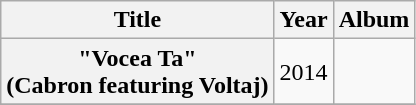<table class="wikitable plainrowheaders" style="text-align:center;">
<tr>
<th scope="col">Title</th>
<th scope="col">Year</th>
<th scope="col">Album</th>
</tr>
<tr>
<th scope="row">"Vocea Ta"<br><span>(Cabron featuring <strong>Voltaj</strong>)</span></th>
<td>2014</td>
<td></td>
</tr>
<tr>
</tr>
</table>
